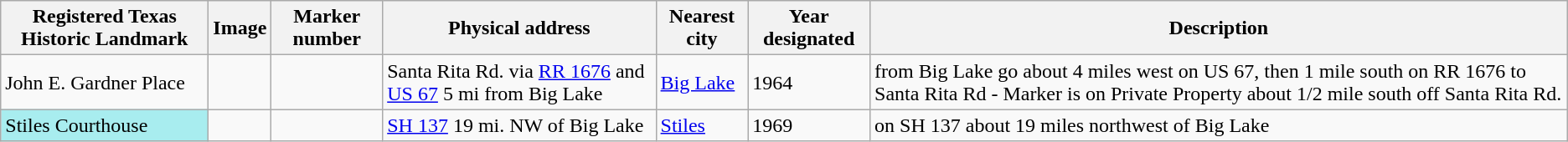<table class="wikitable sortable">
<tr>
<th>Registered Texas Historic Landmark</th>
<th>Image</th>
<th>Marker number</th>
<th>Physical address</th>
<th>Nearest city</th>
<th>Year designated</th>
<th>Description</th>
</tr>
<tr>
<td>John E. Gardner Place</td>
<td></td>
<td></td>
<td>Santa Rita Rd. via <a href='#'>RR 1676</a> and <a href='#'>US 67</a> 5 mi from Big Lake<br></td>
<td><a href='#'>Big Lake</a></td>
<td>1964</td>
<td>from Big Lake go about 4 miles west on US 67, then 1 mile south on RR 1676 to Santa Rita Rd - Marker is on Private Property about 1/2 mile south off Santa Rita Rd.</td>
</tr>
<tr>
<td style="background: #A8EDEF">Stiles Courthouse</td>
<td></td>
<td></td>
<td><a href='#'>SH 137</a> 19 mi. NW of Big Lake<br></td>
<td><a href='#'>Stiles</a></td>
<td>1969</td>
<td>on SH 137 about 19 miles northwest of Big Lake</td>
</tr>
</table>
